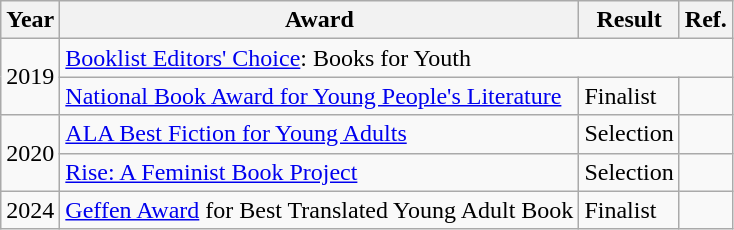<table class="wikitable sortable mw-collapsible">
<tr>
<th>Year</th>
<th>Award</th>
<th>Result</th>
<th>Ref.</th>
</tr>
<tr>
<td rowspan="2">2019</td>
<td colspan="3"><a href='#'>Booklist Editors' Choice</a>: Books for Youth</td>
</tr>
<tr>
<td><a href='#'>National Book Award for Young People's Literature</a></td>
<td>Finalist</td>
<td></td>
</tr>
<tr>
<td rowspan="2">2020</td>
<td><a href='#'>ALA Best Fiction for Young Adults</a></td>
<td>Selection</td>
<td></td>
</tr>
<tr>
<td><a href='#'>Rise: A Feminist Book Project</a></td>
<td>Selection</td>
<td></td>
</tr>
<tr>
<td>2024</td>
<td><a href='#'>Geffen Award</a> for Best Translated Young Adult Book</td>
<td>Finalist</td>
<td></td>
</tr>
</table>
